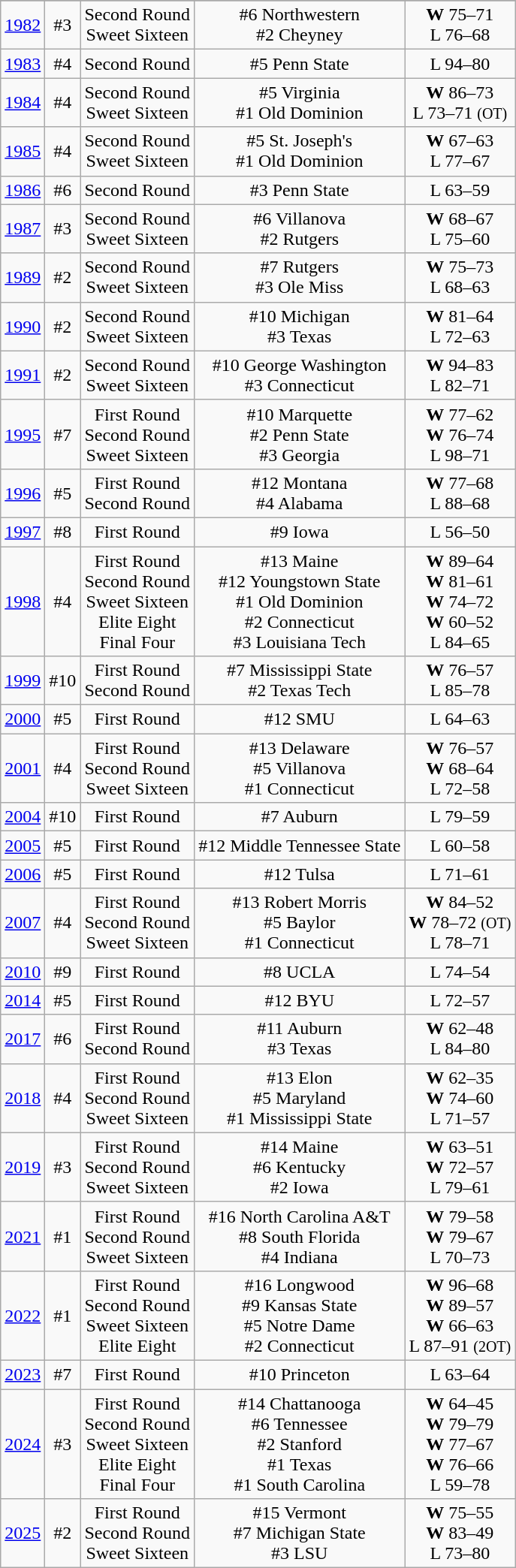<table class="wikitable" style="text-align:center">
<tr>
</tr>
<tr>
<td><a href='#'>1982</a></td>
<td>#3</td>
<td>Second Round<br>Sweet Sixteen</td>
<td>#6 Northwestern<br>#2 Cheyney</td>
<td><strong>W</strong> 75–71<br>L 76–68</td>
</tr>
<tr style="text-align:center;">
<td><a href='#'>1983</a></td>
<td>#4</td>
<td>Second Round</td>
<td>#5 Penn State</td>
<td>L 94–80</td>
</tr>
<tr style="text-align:center;">
<td><a href='#'>1984</a></td>
<td>#4</td>
<td>Second Round<br>Sweet Sixteen</td>
<td>#5 Virginia<br>#1 Old Dominion</td>
<td><strong>W</strong> 86–73<br>L 73–71 <small>(OT)</small></td>
</tr>
<tr style="text-align:center;">
<td><a href='#'>1985</a></td>
<td>#4</td>
<td>Second Round<br>Sweet Sixteen</td>
<td>#5 St. Joseph's<br>#1 Old Dominion</td>
<td><strong>W</strong> 67–63<br>L 77–67</td>
</tr>
<tr style="text-align:center;">
<td><a href='#'>1986</a></td>
<td>#6</td>
<td>Second Round</td>
<td>#3 Penn State</td>
<td>L 63–59</td>
</tr>
<tr style="text-align:center;">
<td><a href='#'>1987</a></td>
<td>#3</td>
<td>Second Round<br>Sweet Sixteen</td>
<td>#6 Villanova<br>#2 Rutgers</td>
<td><strong>W</strong> 68–67<br>L 75–60</td>
</tr>
<tr style="text-align:center;">
<td><a href='#'>1989</a></td>
<td>#2</td>
<td>Second Round<br>Sweet Sixteen</td>
<td>#7 Rutgers<br>#3 Ole Miss</td>
<td><strong>W</strong> 75–73<br>L 68–63</td>
</tr>
<tr style="text-align:center;">
<td><a href='#'>1990</a></td>
<td>#2</td>
<td>Second Round<br>Sweet Sixteen</td>
<td>#10 Michigan<br>#3 Texas</td>
<td><strong>W</strong> 81–64<br>L 72–63</td>
</tr>
<tr style="text-align:center;">
<td><a href='#'>1991</a></td>
<td>#2</td>
<td>Second Round<br>Sweet Sixteen</td>
<td>#10 George Washington<br>#3 Connecticut</td>
<td><strong>W</strong> 94–83<br>L 82–71</td>
</tr>
<tr style="text-align:center;">
<td><a href='#'>1995</a></td>
<td>#7</td>
<td>First Round<br>Second Round<br>Sweet Sixteen</td>
<td>#10 Marquette<br>#2 Penn State<br>#3 Georgia</td>
<td><strong>W</strong> 77–62<br><strong>W</strong> 76–74<br>L 98–71</td>
</tr>
<tr style="text-align:center;">
<td><a href='#'>1996</a></td>
<td>#5</td>
<td>First Round<br>Second Round</td>
<td>#12 Montana<br>#4 Alabama</td>
<td><strong>W</strong> 77–68<br>L 88–68</td>
</tr>
<tr style="text-align:center;">
<td><a href='#'>1997</a></td>
<td>#8</td>
<td>First Round</td>
<td>#9 Iowa</td>
<td>L 56–50</td>
</tr>
<tr style="text-align:center;">
<td><a href='#'>1998</a></td>
<td>#4</td>
<td>First Round<br>Second Round<br>Sweet Sixteen<br>Elite Eight<br>Final Four</td>
<td>#13 Maine<br>#12 Youngstown State<br>#1 Old Dominion<br>#2 Connecticut<br>#3 Louisiana Tech</td>
<td><strong>W</strong> 89–64<br><strong>W</strong> 81–61<br><strong>W</strong> 74–72<br><strong>W</strong> 60–52<br>L 84–65</td>
</tr>
<tr style="text-align:center;">
<td><a href='#'>1999</a></td>
<td>#10</td>
<td>First Round<br>Second Round</td>
<td>#7 Mississippi State<br>#2 Texas Tech</td>
<td><strong>W</strong> 76–57<br>L 85–78</td>
</tr>
<tr style="text-align:center;">
<td><a href='#'>2000</a></td>
<td>#5</td>
<td>First Round</td>
<td>#12 SMU</td>
<td>L 64–63</td>
</tr>
<tr style="text-align:center;">
<td><a href='#'>2001</a></td>
<td>#4</td>
<td>First Round<br>Second Round<br>Sweet Sixteen</td>
<td>#13 Delaware<br>#5 Villanova<br>#1 Connecticut</td>
<td><strong>W</strong> 76–57<br><strong>W</strong> 68–64<br>L 72–58</td>
</tr>
<tr style="text-align:center;">
<td><a href='#'>2004</a></td>
<td>#10</td>
<td>First Round</td>
<td>#7 Auburn</td>
<td>L 79–59</td>
</tr>
<tr style="text-align:center;">
<td><a href='#'>2005</a></td>
<td>#5</td>
<td>First Round</td>
<td>#12 Middle Tennessee State</td>
<td>L 60–58</td>
</tr>
<tr style="text-align:center;">
<td><a href='#'>2006</a></td>
<td>#5</td>
<td>First Round</td>
<td>#12 Tulsa</td>
<td>L 71–61</td>
</tr>
<tr style="text-align:center;">
<td><a href='#'>2007</a></td>
<td>#4</td>
<td>First Round<br>Second Round<br>Sweet Sixteen</td>
<td>#13 Robert Morris<br>#5 Baylor<br>#1 Connecticut</td>
<td><strong>W</strong> 84–52<br><strong>W</strong> 78–72 <small>(OT)</small><br>L 78–71</td>
</tr>
<tr style="text-align:center;">
<td><a href='#'>2010</a></td>
<td>#9</td>
<td>First Round</td>
<td>#8 UCLA</td>
<td>L 74–54</td>
</tr>
<tr style="text-align:center;">
<td><a href='#'>2014</a></td>
<td>#5</td>
<td>First Round</td>
<td>#12 BYU</td>
<td>L 72–57</td>
</tr>
<tr style="text-align:center;">
<td><a href='#'>2017</a></td>
<td>#6</td>
<td>First Round<br>Second Round</td>
<td>#11 Auburn<br>#3 Texas</td>
<td><strong>W</strong> 62–48<br>L 84–80</td>
</tr>
<tr style="text-align:center;">
<td><a href='#'>2018</a></td>
<td>#4</td>
<td>First Round<br>Second Round<br>Sweet Sixteen</td>
<td>#13 Elon<br>#5 Maryland<br>#1 Mississippi State</td>
<td><strong>W</strong> 62–35<br><strong>W</strong> 74–60<br>L 71–57</td>
</tr>
<tr style="text-align:center;">
<td><a href='#'>2019</a></td>
<td>#3</td>
<td>First Round<br>Second Round<br>Sweet Sixteen</td>
<td>#14 Maine<br>#6 Kentucky<br>#2 Iowa</td>
<td><strong>W</strong> 63–51<br><strong>W</strong> 72–57<br>L 79–61</td>
</tr>
<tr style="text-align:center;">
<td><a href='#'>2021</a></td>
<td>#1</td>
<td>First Round<br>Second Round<br>Sweet Sixteen</td>
<td>#16 North Carolina A&T<br>#8 South Florida<br>#4 Indiana</td>
<td><strong>W</strong> 79–58<br><strong>W</strong> 79–67<br>L 70–73</td>
</tr>
<tr style="text-align:center;">
<td><a href='#'>2022</a></td>
<td>#1</td>
<td>First Round<br>Second Round<br>Sweet Sixteen<br>Elite Eight</td>
<td>#16 Longwood<br>#9 Kansas State<br>#5 Notre Dame<br>#2 Connecticut</td>
<td><strong>W</strong> 96–68<br><strong>W</strong> 89–57<br><strong>W</strong> 66–63<br>L 87–91 <small>(2OT)</small></td>
</tr>
<tr style="text-align:center;">
<td><a href='#'>2023</a></td>
<td>#7</td>
<td>First Round</td>
<td>#10 Princeton</td>
<td>L 63–64</td>
</tr>
<tr style="text-align:center;">
<td><a href='#'>2024</a></td>
<td>#3</td>
<td>First Round<br>Second Round<br>Sweet Sixteen<br>Elite Eight<br>Final Four</td>
<td>#14 Chattanooga<br>#6 Tennessee<br>#2 Stanford<br>#1 Texas<br>#1 South Carolina</td>
<td><strong>W</strong> 64–45<br><strong>W</strong> 79–79<br><strong>W</strong> 77–67<br><strong>W</strong> 76–66<br>L 59–78</td>
</tr>
<tr style="text-align:center;">
<td><a href='#'>2025</a></td>
<td>#2</td>
<td>First Round<br>Second Round<br>Sweet Sixteen</td>
<td>#15 Vermont<br>#7 Michigan State<br>#3 LSU</td>
<td><strong>W</strong> 75–55<br><strong>W</strong> 83–49<br>L 73–80</td>
</tr>
</table>
